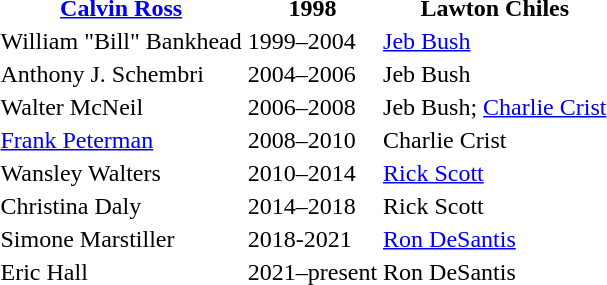<table class="List of DJJ Secretaries">
<tr>
<th><a href='#'>Calvin Ross</a></th>
<th>1998</th>
<th>Lawton Chiles</th>
</tr>
<tr>
<td>William "Bill" Bankhead</td>
<td>1999–2004</td>
<td><a href='#'>Jeb Bush</a></td>
</tr>
<tr>
<td>Anthony J. Schembri</td>
<td>2004–2006</td>
<td>Jeb Bush</td>
</tr>
<tr>
<td>Walter McNeil</td>
<td>2006–2008</td>
<td>Jeb Bush; <a href='#'>Charlie Crist</a></td>
</tr>
<tr>
<td><a href='#'>Frank Peterman</a></td>
<td>2008–2010</td>
<td>Charlie Crist</td>
</tr>
<tr>
<td>Wansley Walters</td>
<td>2010–2014</td>
<td><a href='#'>Rick Scott</a></td>
</tr>
<tr>
<td>Christina Daly</td>
<td>2014–2018</td>
<td>Rick Scott</td>
</tr>
<tr>
<td>Simone Marstiller</td>
<td>2018-2021</td>
<td><a href='#'>Ron DeSantis</a></td>
</tr>
<tr>
<td>Eric Hall</td>
<td>2021–present</td>
<td>Ron DeSantis</td>
</tr>
</table>
